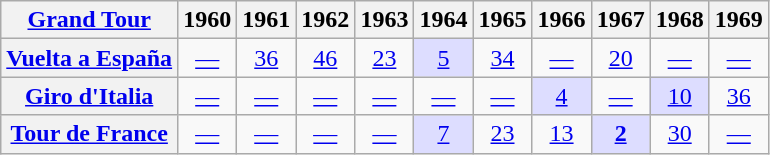<table class="wikitable plainrowheaders">
<tr>
<th scope="col"><a href='#'>Grand Tour</a></th>
<th scope="col">1960</th>
<th scope="col">1961</th>
<th scope="col">1962</th>
<th scope="col">1963</th>
<th scope="col">1964</th>
<th scope="col">1965</th>
<th scope="col">1966</th>
<th scope="col">1967</th>
<th scope="col">1968</th>
<th scope="col">1969</th>
</tr>
<tr style="text-align:center;">
<th scope="row"> <a href='#'>Vuelta a España</a></th>
<td><a href='#'>—</a></td>
<td><a href='#'>36</a></td>
<td><a href='#'>46</a></td>
<td><a href='#'>23</a></td>
<td style="background:#ddddff;"><a href='#'>5</a></td>
<td><a href='#'>34</a></td>
<td><a href='#'>—</a></td>
<td><a href='#'>20</a></td>
<td><a href='#'>—</a></td>
<td><a href='#'>—</a></td>
</tr>
<tr style="text-align:center;">
<th scope="row"> <a href='#'>Giro d'Italia</a></th>
<td><a href='#'>—</a></td>
<td><a href='#'>—</a></td>
<td><a href='#'>—</a></td>
<td><a href='#'>—</a></td>
<td><a href='#'>—</a></td>
<td><a href='#'>—</a></td>
<td style="background:#ddddff;"><a href='#'>4</a></td>
<td><a href='#'>—</a></td>
<td style="background:#ddddff;"><a href='#'>10</a></td>
<td><a href='#'>36</a></td>
</tr>
<tr style="text-align:center;">
<th scope="row"> <a href='#'>Tour de France</a></th>
<td><a href='#'>—</a></td>
<td><a href='#'>—</a></td>
<td><a href='#'>—</a></td>
<td><a href='#'>—</a></td>
<td style="background:#ddddff;"><a href='#'>7</a></td>
<td><a href='#'>23</a></td>
<td><a href='#'>13</a></td>
<td style="background:#ddddff;"><a href='#'><strong>2</strong></a></td>
<td><a href='#'>30</a></td>
<td><a href='#'>—</a></td>
</tr>
</table>
